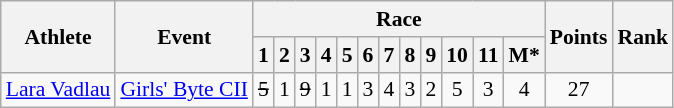<table class="wikitable" border="1" style="font-size:90%">
<tr>
<th rowspan=2>Athlete</th>
<th rowspan=2>Event</th>
<th colspan=12>Race</th>
<th rowspan=2>Points</th>
<th rowspan=2>Rank</th>
</tr>
<tr>
<th>1</th>
<th>2</th>
<th>3</th>
<th>4</th>
<th>5</th>
<th>6</th>
<th>7</th>
<th>8</th>
<th>9</th>
<th>10</th>
<th>11</th>
<th>M*</th>
</tr>
<tr>
<td><a href='#'>Lara Vadlau</a></td>
<td><a href='#'>Girls' Byte CII</a></td>
<td align=center><s>5</s></td>
<td align=center>1</td>
<td align=center><s>9</s></td>
<td align=center>1</td>
<td align=center>1</td>
<td align=center>3</td>
<td align=center>4</td>
<td align=center>3</td>
<td align=center>2</td>
<td align=center>5</td>
<td align=center>3</td>
<td align=center>4</td>
<td align=center>27</td>
<td align=center></td>
</tr>
</table>
